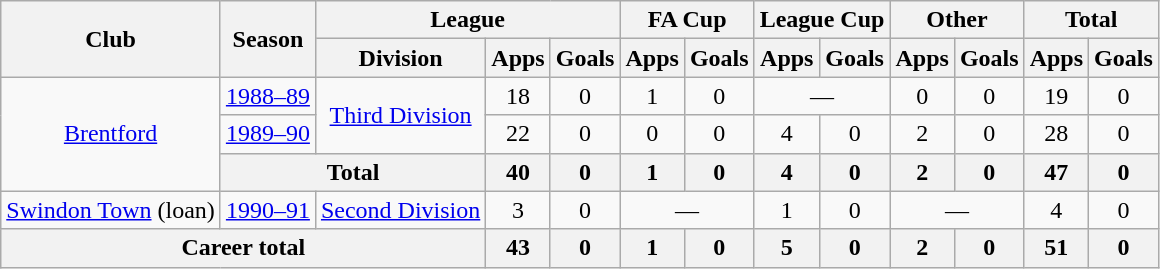<table class="wikitable" style="text-align: center;">
<tr>
<th rowspan="2">Club</th>
<th rowspan="2">Season</th>
<th colspan="3">League</th>
<th colspan="2">FA Cup</th>
<th colspan="2">League Cup</th>
<th colspan="2">Other</th>
<th colspan="2">Total</th>
</tr>
<tr>
<th>Division</th>
<th>Apps</th>
<th>Goals</th>
<th>Apps</th>
<th>Goals</th>
<th>Apps</th>
<th>Goals</th>
<th>Apps</th>
<th>Goals</th>
<th>Apps</th>
<th>Goals</th>
</tr>
<tr>
<td rowspan="3"><a href='#'>Brentford</a></td>
<td><a href='#'>1988–89</a></td>
<td rowspan="2"><a href='#'>Third Division</a></td>
<td>18</td>
<td>0</td>
<td>1</td>
<td>0</td>
<td colspan="2">—</td>
<td>0</td>
<td>0</td>
<td>19</td>
<td>0</td>
</tr>
<tr>
<td><a href='#'>1989–90</a></td>
<td>22</td>
<td>0</td>
<td>0</td>
<td>0</td>
<td>4</td>
<td>0</td>
<td>2</td>
<td>0</td>
<td>28</td>
<td>0</td>
</tr>
<tr>
<th colspan="2">Total</th>
<th>40</th>
<th>0</th>
<th>1</th>
<th>0</th>
<th>4</th>
<th>0</th>
<th>2</th>
<th>0</th>
<th>47</th>
<th>0</th>
</tr>
<tr>
<td><a href='#'>Swindon Town</a> (loan)</td>
<td><a href='#'>1990–91</a></td>
<td><a href='#'>Second Division</a></td>
<td>3</td>
<td>0</td>
<td colspan="2">—</td>
<td>1</td>
<td>0</td>
<td colspan="2">—</td>
<td>4</td>
<td>0</td>
</tr>
<tr>
<th colspan="3">Career total</th>
<th>43</th>
<th>0</th>
<th>1</th>
<th>0</th>
<th>5</th>
<th>0</th>
<th>2</th>
<th>0</th>
<th>51</th>
<th>0</th>
</tr>
</table>
